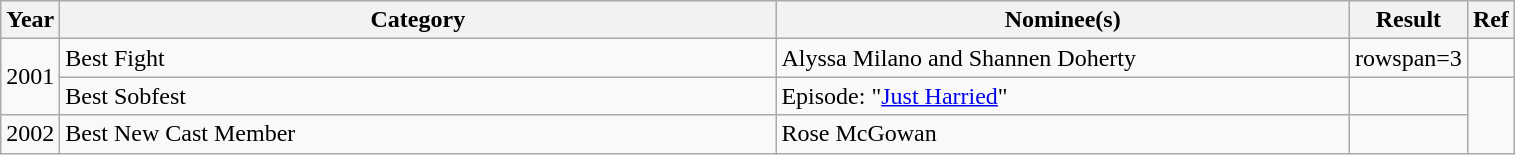<table class="wikitable">
<tr>
<th>Year</th>
<th width=470>Category</th>
<th width=375>Nominee(s)</th>
<th width=65>Result</th>
<th>Ref</th>
</tr>
<tr>
<td rowspan=2>2001</td>
<td>Best Fight</td>
<td>Alyssa Milano and Shannen Doherty</td>
<td>rowspan=3 </td>
<td></td>
</tr>
<tr>
<td>Best Sobfest</td>
<td>Episode: "<a href='#'>Just Harried</a>"</td>
<td></td>
</tr>
<tr>
<td>2002</td>
<td>Best New Cast Member</td>
<td>Rose McGowan</td>
<td></td>
</tr>
</table>
